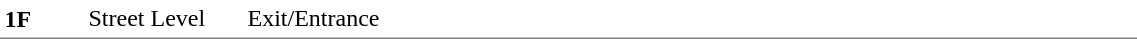<table table border=0 cellspacing=0 cellpadding=3>
<tr>
<td style="border-bottom:solid 1px gray;border-top:solid 1px white;" width=50 valign=top><strong>1F</strong></td>
<td style="border-top:solid 0px gray;border-bottom:solid 1px gray;" width=100 valign=top>Street Level</td>
<td style="border-top:solid 0px gray;border-bottom:solid 1px gray;" width=590 valign=top>Exit/Entrance</td>
</tr>
<tr>
</tr>
</table>
